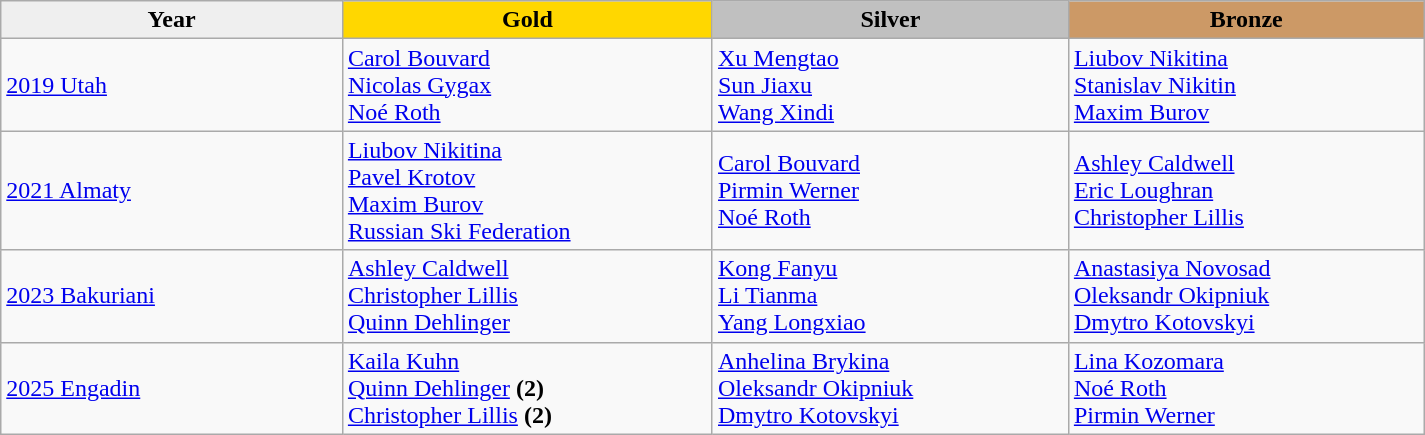<table class="wikitable sortable" style="width:950px;">
<tr>
<th style="width:24%; background:#efefef;">Year</th>
<th style="width:26%; background:gold">Gold</th>
<th style="width:25%; background:silver">Silver</th>
<th style="width:25%; background:#CC9966">Bronze</th>
</tr>
<tr>
<td><a href='#'>2019 Utah</a></td>
<td><a href='#'>Carol Bouvard</a><br><a href='#'>Nicolas Gygax</a><br><a href='#'>Noé Roth</a><br></td>
<td><a href='#'>Xu Mengtao</a><br><a href='#'>Sun Jiaxu</a><br><a href='#'>Wang Xindi</a><br></td>
<td><a href='#'>Liubov Nikitina</a><br><a href='#'>Stanislav Nikitin</a><br><a href='#'>Maxim Burov</a><br></td>
</tr>
<tr>
<td><a href='#'>2021 Almaty</a></td>
<td><a href='#'>Liubov Nikitina</a><br><a href='#'>Pavel Krotov</a><br><a href='#'>Maxim Burov</a><br> <a href='#'>Russian Ski Federation</a></td>
<td><a href='#'>Carol Bouvard</a><br><a href='#'>Pirmin Werner</a><br><a href='#'>Noé Roth</a><br></td>
<td><a href='#'>Ashley Caldwell</a><br><a href='#'>Eric Loughran</a><br><a href='#'>Christopher Lillis</a><br></td>
</tr>
<tr>
<td><a href='#'>2023 Bakuriani</a></td>
<td><a href='#'>Ashley Caldwell</a><br><a href='#'>Christopher Lillis</a><br><a href='#'>Quinn Dehlinger</a><br></td>
<td><a href='#'>Kong Fanyu</a><br><a href='#'>Li Tianma</a><br><a href='#'>Yang Longxiao</a><br></td>
<td><a href='#'>Anastasiya Novosad</a><br><a href='#'>Oleksandr Okipniuk</a><br><a href='#'>Dmytro Kotovskyi</a><br></td>
</tr>
<tr>
<td><a href='#'>2025 Engadin</a></td>
<td><a href='#'>Kaila Kuhn</a><br><a href='#'>Quinn Dehlinger</a> <strong>(2)</strong><br><a href='#'>Christopher Lillis</a> <strong>(2)</strong><br></td>
<td><a href='#'>Anhelina Brykina</a><br><a href='#'>Oleksandr Okipniuk</a><br><a href='#'>Dmytro Kotovskyi</a><br></td>
<td><a href='#'>Lina Kozomara</a><br><a href='#'>Noé Roth</a><br><a href='#'>Pirmin Werner</a><br></td>
</tr>
</table>
